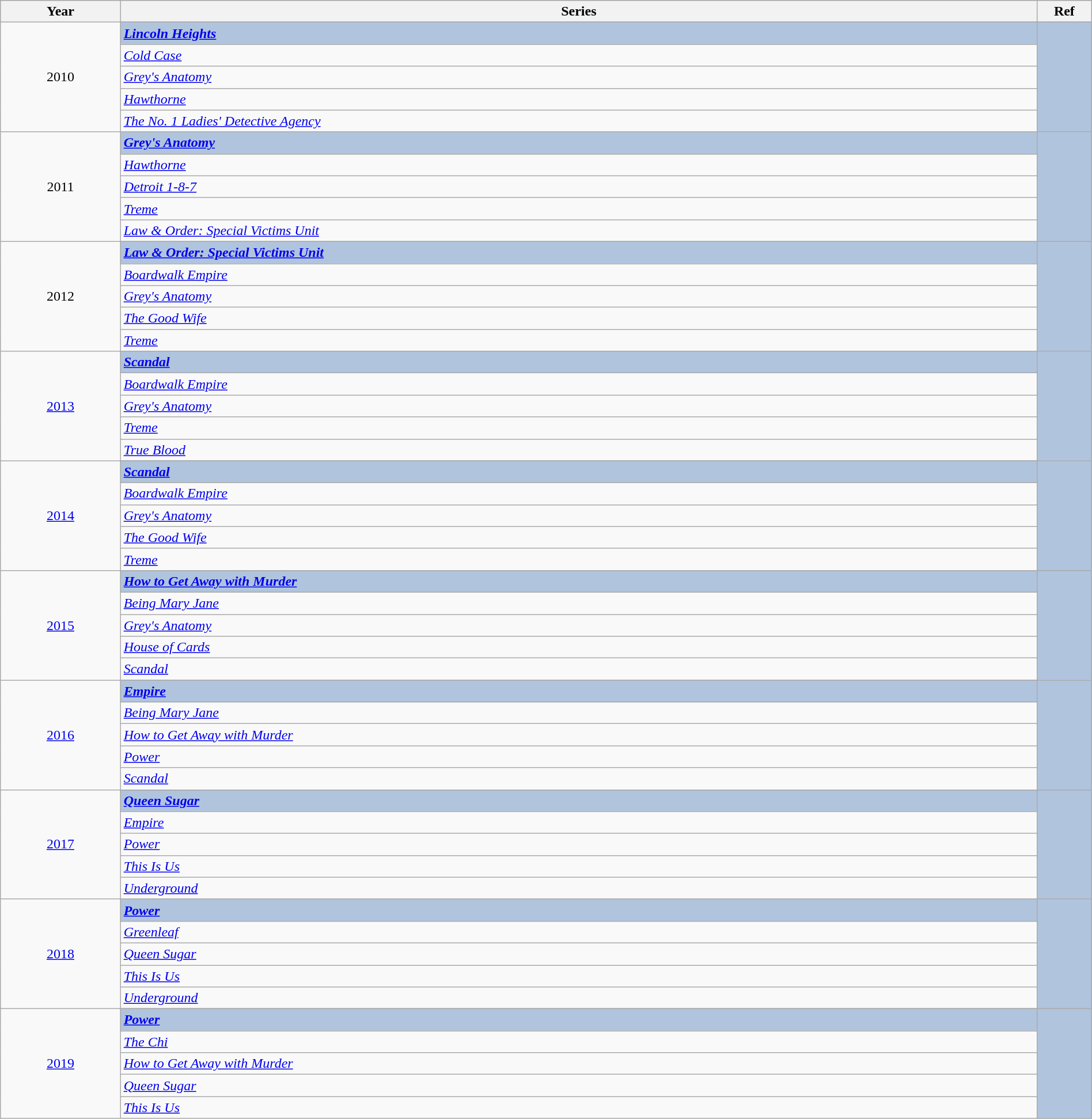<table class="wikitable" style="width:100%;">
<tr style="background:#bebebe;">
<th style="width:11%;">Year</th>
<th style="width:84%;">Series</th>
<th style="width:5%;">Ref</th>
</tr>
<tr>
<td rowspan="6" align="center">2010</td>
</tr>
<tr style="background:#B0C4DE">
<td><strong><em><a href='#'>Lincoln Heights</a></em></strong></td>
<td rowspan="6" align="center"></td>
</tr>
<tr>
<td><em><a href='#'>Cold Case</a></em></td>
</tr>
<tr>
<td><em><a href='#'>Grey's Anatomy</a></em></td>
</tr>
<tr>
<td><em><a href='#'>Hawthorne</a></em></td>
</tr>
<tr>
<td><em><a href='#'>The No. 1 Ladies' Detective Agency</a></em></td>
</tr>
<tr>
<td rowspan="6" align="center">2011</td>
</tr>
<tr style="background:#B0C4DE">
<td><strong><em><a href='#'>Grey's Anatomy</a></em></strong></td>
<td rowspan="6" align="center"></td>
</tr>
<tr>
<td><em><a href='#'>Hawthorne</a></em></td>
</tr>
<tr>
<td><em><a href='#'>Detroit 1-8-7</a></em></td>
</tr>
<tr>
<td><em><a href='#'>Treme</a></em></td>
</tr>
<tr>
<td><em><a href='#'>Law & Order: Special Victims Unit</a></em></td>
</tr>
<tr>
<td rowspan="6" align="center">2012</td>
</tr>
<tr style="background:#B0C4DE">
<td><strong><em><a href='#'>Law & Order: Special Victims Unit</a></em></strong></td>
<td rowspan="6" align="center"></td>
</tr>
<tr>
<td><em><a href='#'>Boardwalk Empire</a></em></td>
</tr>
<tr>
<td><em><a href='#'>Grey's Anatomy</a></em></td>
</tr>
<tr>
<td><em><a href='#'>The Good Wife</a></em></td>
</tr>
<tr>
<td><em><a href='#'>Treme</a></em></td>
</tr>
<tr>
<td rowspan="6" align="center"><a href='#'>2013</a></td>
</tr>
<tr style="background:#B0C4DE">
<td><strong><em><a href='#'>Scandal</a></em></strong></td>
<td rowspan="6" align="center"></td>
</tr>
<tr>
<td><em><a href='#'>Boardwalk Empire</a></em></td>
</tr>
<tr>
<td><em><a href='#'>Grey's Anatomy</a></em></td>
</tr>
<tr>
<td><em><a href='#'>Treme</a></em></td>
</tr>
<tr>
<td><em><a href='#'>True Blood</a></em></td>
</tr>
<tr>
<td rowspan="6" align="center"><a href='#'>2014</a></td>
</tr>
<tr style="background:#B0C4DE">
<td><strong><em><a href='#'>Scandal</a></em></strong></td>
<td rowspan="6" align="center"></td>
</tr>
<tr>
<td><em><a href='#'>Boardwalk Empire</a></em></td>
</tr>
<tr>
<td><em><a href='#'>Grey's Anatomy</a></em></td>
</tr>
<tr>
<td><em><a href='#'>The Good Wife</a></em></td>
</tr>
<tr>
<td><em><a href='#'>Treme</a></em></td>
</tr>
<tr>
<td rowspan="6" align="center"><a href='#'>2015</a></td>
</tr>
<tr style="background:#B0C4DE">
<td><strong><em><a href='#'>How to Get Away with Murder</a></em></strong></td>
<td rowspan="6" align="center"></td>
</tr>
<tr>
<td><em><a href='#'>Being Mary Jane</a></em></td>
</tr>
<tr>
<td><em><a href='#'>Grey's Anatomy</a></em></td>
</tr>
<tr>
<td><em><a href='#'>House of Cards</a></em></td>
</tr>
<tr>
<td><em><a href='#'>Scandal</a></em></td>
</tr>
<tr>
<td rowspan="6" align="center"><a href='#'>2016</a></td>
</tr>
<tr style="background:#B0C4DE">
<td><strong><em><a href='#'>Empire</a></em></strong></td>
<td rowspan="6" align="center"></td>
</tr>
<tr>
<td><em><a href='#'>Being Mary Jane</a></em></td>
</tr>
<tr>
<td><em><a href='#'>How to Get Away with Murder</a></em></td>
</tr>
<tr>
<td><em><a href='#'>Power</a></em></td>
</tr>
<tr>
<td><em><a href='#'>Scandal</a></em></td>
</tr>
<tr>
<td rowspan="6" align="center"><a href='#'>2017</a></td>
</tr>
<tr style="background:#B0C4DE">
<td><strong><em><a href='#'>Queen Sugar</a></em></strong></td>
<td rowspan="6" align="center"></td>
</tr>
<tr>
<td><em><a href='#'>Empire</a></em></td>
</tr>
<tr>
<td><em><a href='#'>Power</a></em></td>
</tr>
<tr>
<td><em><a href='#'>This Is Us</a></em></td>
</tr>
<tr>
<td><em><a href='#'>Underground</a></em></td>
</tr>
<tr>
<td rowspan="6" align="center"><a href='#'>2018</a></td>
</tr>
<tr style="background:#B0C4DE">
<td><strong><em><a href='#'>Power</a></em></strong></td>
<td rowspan="6" align="center"></td>
</tr>
<tr>
<td><em><a href='#'>Greenleaf</a></em></td>
</tr>
<tr>
<td><em><a href='#'>Queen Sugar</a></em></td>
</tr>
<tr>
<td><em><a href='#'>This Is Us</a></em></td>
</tr>
<tr>
<td><em><a href='#'>Underground</a></em></td>
</tr>
<tr>
<td rowspan="6" align="center"><a href='#'>2019</a></td>
</tr>
<tr style="background:#B0C4DE">
<td><strong><em><a href='#'>Power</a></em></strong></td>
<td rowspan="6" align="center"></td>
</tr>
<tr>
<td><em><a href='#'>The Chi</a></em></td>
</tr>
<tr>
<td><em><a href='#'>How to Get Away with Murder</a></em></td>
</tr>
<tr>
<td><em><a href='#'>Queen Sugar</a></em></td>
</tr>
<tr>
<td><em><a href='#'>This Is Us</a></em></td>
</tr>
</table>
